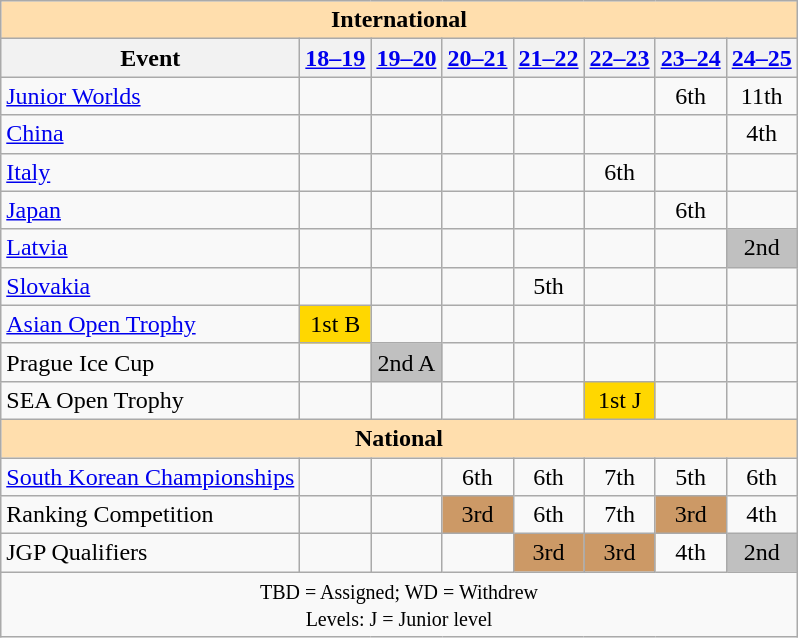<table class="wikitable" style="text-align:center">
<tr>
<th colspan="8" style="background-color: #ffdead; " align="center">International</th>
</tr>
<tr>
<th>Event</th>
<th><a href='#'>18–19</a></th>
<th><a href='#'>19–20</a></th>
<th><a href='#'>20–21</a></th>
<th><a href='#'>21–22</a></th>
<th><a href='#'>22–23</a></th>
<th><a href='#'>23–24</a></th>
<th><a href='#'>24–25</a></th>
</tr>
<tr>
<td align=left><a href='#'>Junior Worlds</a></td>
<td></td>
<td></td>
<td></td>
<td></td>
<td></td>
<td>6th</td>
<td>11th</td>
</tr>
<tr>
<td align=left> <a href='#'>China</a></td>
<td></td>
<td></td>
<td></td>
<td></td>
<td></td>
<td></td>
<td>4th</td>
</tr>
<tr>
<td align=left> <a href='#'>Italy</a></td>
<td></td>
<td></td>
<td></td>
<td></td>
<td>6th</td>
<td></td>
<td></td>
</tr>
<tr>
<td align=left> <a href='#'>Japan</a></td>
<td></td>
<td></td>
<td></td>
<td></td>
<td></td>
<td>6th</td>
<td></td>
</tr>
<tr>
<td align=left> <a href='#'>Latvia</a></td>
<td></td>
<td></td>
<td></td>
<td></td>
<td></td>
<td></td>
<td bgcolor=silver>2nd</td>
</tr>
<tr>
<td align=left> <a href='#'>Slovakia</a></td>
<td></td>
<td></td>
<td></td>
<td>5th</td>
<td></td>
<td></td>
<td></td>
</tr>
<tr>
<td align=left><a href='#'>Asian Open Trophy</a></td>
<td bgcolor=gold>1st B</td>
<td></td>
<td></td>
<td></td>
<td></td>
<td></td>
<td></td>
</tr>
<tr>
<td align=left>Prague Ice Cup</td>
<td></td>
<td bgcolor=silver>2nd A</td>
<td></td>
<td></td>
<td></td>
<td></td>
<td></td>
</tr>
<tr>
<td align=left>SEA Open Trophy</td>
<td></td>
<td></td>
<td></td>
<td></td>
<td bgcolor=gold>1st J</td>
<td></td>
<td></td>
</tr>
<tr>
<th colspan="8" style="background-color: #ffdead; " align="center">National</th>
</tr>
<tr>
<td align="left"><a href='#'>South Korean Championships</a></td>
<td></td>
<td></td>
<td>6th</td>
<td>6th</td>
<td>7th</td>
<td>5th</td>
<td>6th</td>
</tr>
<tr>
<td align=left>Ranking Competition</td>
<td></td>
<td></td>
<td bgcolor=cc9966>3rd</td>
<td>6th</td>
<td>7th</td>
<td bgcolor=cc9966>3rd</td>
<td>4th</td>
</tr>
<tr>
<td align=left>JGP Qualifiers</td>
<td></td>
<td></td>
<td></td>
<td bgcolor=cc9966>3rd</td>
<td bgcolor=cc9966>3rd</td>
<td>4th</td>
<td bgcolor=silver>2nd</td>
</tr>
<tr>
<td colspan="8" align="center"><small> TBD = Assigned; WD = Withdrew<br> Levels: J = Junior level </small></td>
</tr>
</table>
